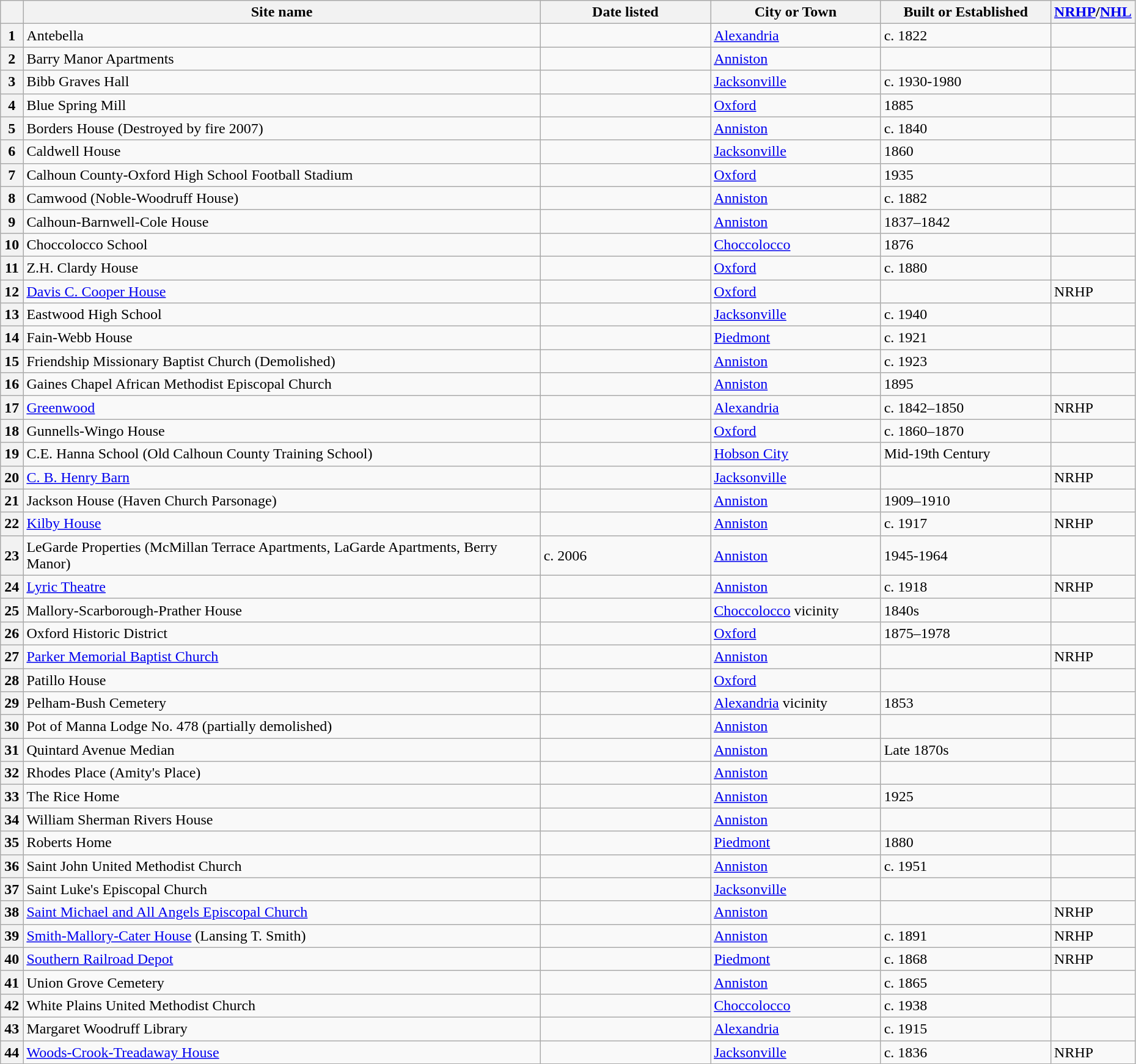<table class="wikitable" style="width:98%">
<tr>
<th width = 2% ></th>
<th>Site name</th>
<th width = 15% >Date listed</th>
<th width = 15% >City or Town</th>
<th width = 15% >Built or Established</th>
<th width = 5%  ><a href='#'>NRHP</a>/<a href='#'>NHL</a></th>
</tr>
<tr ->
<th>1</th>
<td>Antebella</td>
<td></td>
<td><a href='#'>Alexandria</a></td>
<td>c. 1822</td>
<td></td>
</tr>
<tr>
<th>2</th>
<td>Barry Manor Apartments</td>
<td></td>
<td><a href='#'>Anniston</a></td>
<td></td>
<td></td>
</tr>
<tr ->
<th>3</th>
<td>Bibb Graves Hall</td>
<td></td>
<td><a href='#'>Jacksonville</a></td>
<td>c. 1930-1980</td>
<td></td>
</tr>
<tr ->
<th>4</th>
<td>Blue Spring Mill</td>
<td></td>
<td><a href='#'>Oxford</a></td>
<td>1885</td>
<td></td>
</tr>
<tr ->
<th>5</th>
<td>Borders House (Destroyed by fire 2007)</td>
<td></td>
<td><a href='#'>Anniston</a></td>
<td>c. 1840</td>
<td></td>
</tr>
<tr ->
<th>6</th>
<td>Caldwell House</td>
<td></td>
<td><a href='#'>Jacksonville</a></td>
<td>1860</td>
<td></td>
</tr>
<tr ->
<th>7</th>
<td>Calhoun County-Oxford High School Football Stadium</td>
<td></td>
<td><a href='#'>Oxford</a></td>
<td>1935</td>
<td></td>
</tr>
<tr ->
<th>8</th>
<td>Camwood (Noble-Woodruff House)</td>
<td></td>
<td><a href='#'>Anniston</a></td>
<td>c. 1882</td>
<td></td>
</tr>
<tr ->
<th>9</th>
<td>Calhoun-Barnwell-Cole House</td>
<td></td>
<td><a href='#'>Anniston</a></td>
<td>1837–1842</td>
<td></td>
</tr>
<tr ->
<th>10</th>
<td>Choccolocco School</td>
<td></td>
<td><a href='#'>Choccolocco</a></td>
<td>1876</td>
<td></td>
</tr>
<tr ->
<th>11</th>
<td>Z.H. Clardy House</td>
<td></td>
<td><a href='#'>Oxford</a></td>
<td>c. 1880</td>
<td></td>
</tr>
<tr ->
<th>12</th>
<td><a href='#'>Davis C. Cooper House</a></td>
<td></td>
<td><a href='#'>Oxford</a></td>
<td></td>
<td>NRHP</td>
</tr>
<tr>
<th>13</th>
<td>Eastwood High School</td>
<td></td>
<td><a href='#'>Jacksonville</a></td>
<td>c. 1940</td>
<td></td>
</tr>
<tr ->
<th>14</th>
<td>Fain-Webb House</td>
<td></td>
<td><a href='#'>Piedmont</a></td>
<td>c. 1921</td>
<td></td>
</tr>
<tr ->
<th>15</th>
<td>Friendship Missionary Baptist Church (Demolished)</td>
<td></td>
<td><a href='#'>Anniston</a></td>
<td>c. 1923</td>
<td></td>
</tr>
<tr ->
<th>16</th>
<td>Gaines Chapel African Methodist Episcopal Church</td>
<td></td>
<td><a href='#'>Anniston</a></td>
<td>1895</td>
<td></td>
</tr>
<tr ->
<th>17</th>
<td><a href='#'>Greenwood</a></td>
<td></td>
<td><a href='#'>Alexandria</a></td>
<td>c. 1842–1850</td>
<td>NRHP</td>
</tr>
<tr ->
<th>18</th>
<td>Gunnells-Wingo House</td>
<td></td>
<td><a href='#'>Oxford</a></td>
<td>c. 1860–1870</td>
<td></td>
</tr>
<tr ->
<th>19</th>
<td>C.E. Hanna School (Old Calhoun County Training School)</td>
<td></td>
<td><a href='#'>Hobson City</a></td>
<td>Mid-19th Century</td>
<td></td>
</tr>
<tr ->
<th>20</th>
<td><a href='#'>C. B. Henry Barn</a></td>
<td></td>
<td><a href='#'>Jacksonville</a></td>
<td></td>
<td>NRHP</td>
</tr>
<tr ->
<th>21</th>
<td>Jackson House (Haven Church Parsonage)</td>
<td></td>
<td><a href='#'>Anniston</a></td>
<td>1909–1910</td>
<td></td>
</tr>
<tr ->
<th>22</th>
<td><a href='#'>Kilby House</a></td>
<td></td>
<td><a href='#'>Anniston</a></td>
<td>c. 1917</td>
<td>NRHP</td>
</tr>
<tr ->
<th>23</th>
<td>LeGarde Properties (McMillan Terrace Apartments, LaGarde Apartments, Berry Manor)</td>
<td>c. 2006</td>
<td><a href='#'>Anniston</a></td>
<td>1945-1964</td>
<td></td>
</tr>
<tr ->
<th>24</th>
<td><a href='#'>Lyric Theatre</a></td>
<td></td>
<td><a href='#'>Anniston</a></td>
<td>c. 1918</td>
<td>NRHP</td>
</tr>
<tr ->
<th>25</th>
<td>Mallory-Scarborough-Prather House</td>
<td></td>
<td><a href='#'>Choccolocco</a> vicinity</td>
<td>1840s</td>
<td></td>
</tr>
<tr ->
<th>26</th>
<td>Oxford Historic District</td>
<td></td>
<td><a href='#'>Oxford</a></td>
<td>1875–1978</td>
<td></td>
</tr>
<tr ->
<th>27</th>
<td><a href='#'>Parker Memorial Baptist Church</a></td>
<td></td>
<td><a href='#'>Anniston</a></td>
<td></td>
<td>NRHP</td>
</tr>
<tr ->
<th>28</th>
<td>Patillo House</td>
<td></td>
<td><a href='#'>Oxford</a></td>
<td></td>
<td></td>
</tr>
<tr ->
<th>29</th>
<td>Pelham-Bush Cemetery</td>
<td></td>
<td><a href='#'>Alexandria</a> vicinity</td>
<td>1853</td>
<td></td>
</tr>
<tr ->
<th>30</th>
<td>Pot of Manna Lodge No. 478 (partially demolished)</td>
<td></td>
<td><a href='#'>Anniston</a></td>
<td></td>
<td></td>
</tr>
<tr ->
<th>31</th>
<td>Quintard Avenue Median</td>
<td></td>
<td><a href='#'>Anniston</a></td>
<td>Late 1870s</td>
<td></td>
</tr>
<tr ->
<th>32</th>
<td>Rhodes Place (Amity's Place)</td>
<td></td>
<td><a href='#'>Anniston</a></td>
<td></td>
<td></td>
</tr>
<tr ->
<th>33</th>
<td>The Rice Home</td>
<td></td>
<td><a href='#'>Anniston</a></td>
<td>1925</td>
<td></td>
</tr>
<tr ->
<th>34</th>
<td>William Sherman Rivers House</td>
<td></td>
<td><a href='#'>Anniston</a></td>
<td></td>
<td></td>
</tr>
<tr>
<th>35</th>
<td>Roberts Home</td>
<td></td>
<td><a href='#'>Piedmont</a></td>
<td>1880</td>
<td></td>
</tr>
<tr>
<th>36</th>
<td>Saint John United Methodist Church</td>
<td></td>
<td><a href='#'>Anniston</a></td>
<td>c. 1951</td>
<td></td>
</tr>
<tr ->
<th>37</th>
<td>Saint Luke's Episcopal Church</td>
<td></td>
<td><a href='#'>Jacksonville</a></td>
<td></td>
<td></td>
</tr>
<tr ->
<th>38</th>
<td><a href='#'>Saint Michael and All Angels Episcopal Church</a></td>
<td></td>
<td><a href='#'>Anniston</a></td>
<td></td>
<td>NRHP</td>
</tr>
<tr ->
<th>39</th>
<td><a href='#'>Smith-Mallory-Cater House</a> (Lansing T. Smith)</td>
<td></td>
<td><a href='#'>Anniston</a></td>
<td>c. 1891</td>
<td>NRHP</td>
</tr>
<tr ->
<th>40</th>
<td><a href='#'>Southern Railroad Depot</a></td>
<td></td>
<td><a href='#'>Piedmont</a></td>
<td>c. 1868</td>
<td>NRHP</td>
</tr>
<tr ->
<th>41</th>
<td>Union Grove Cemetery</td>
<td></td>
<td><a href='#'>Anniston</a></td>
<td>c. 1865</td>
<td></td>
</tr>
<tr ->
<th>42</th>
<td>White Plains United Methodist Church</td>
<td></td>
<td><a href='#'>Choccolocco</a></td>
<td>c. 1938</td>
<td></td>
</tr>
<tr ->
<th>43</th>
<td>Margaret Woodruff Library</td>
<td></td>
<td><a href='#'>Alexandria</a></td>
<td>c. 1915</td>
<td></td>
</tr>
<tr ->
<th>44</th>
<td><a href='#'>Woods-Crook-Treadaway House</a></td>
<td></td>
<td><a href='#'>Jacksonville</a></td>
<td>c. 1836</td>
<td>NRHP</td>
</tr>
</table>
